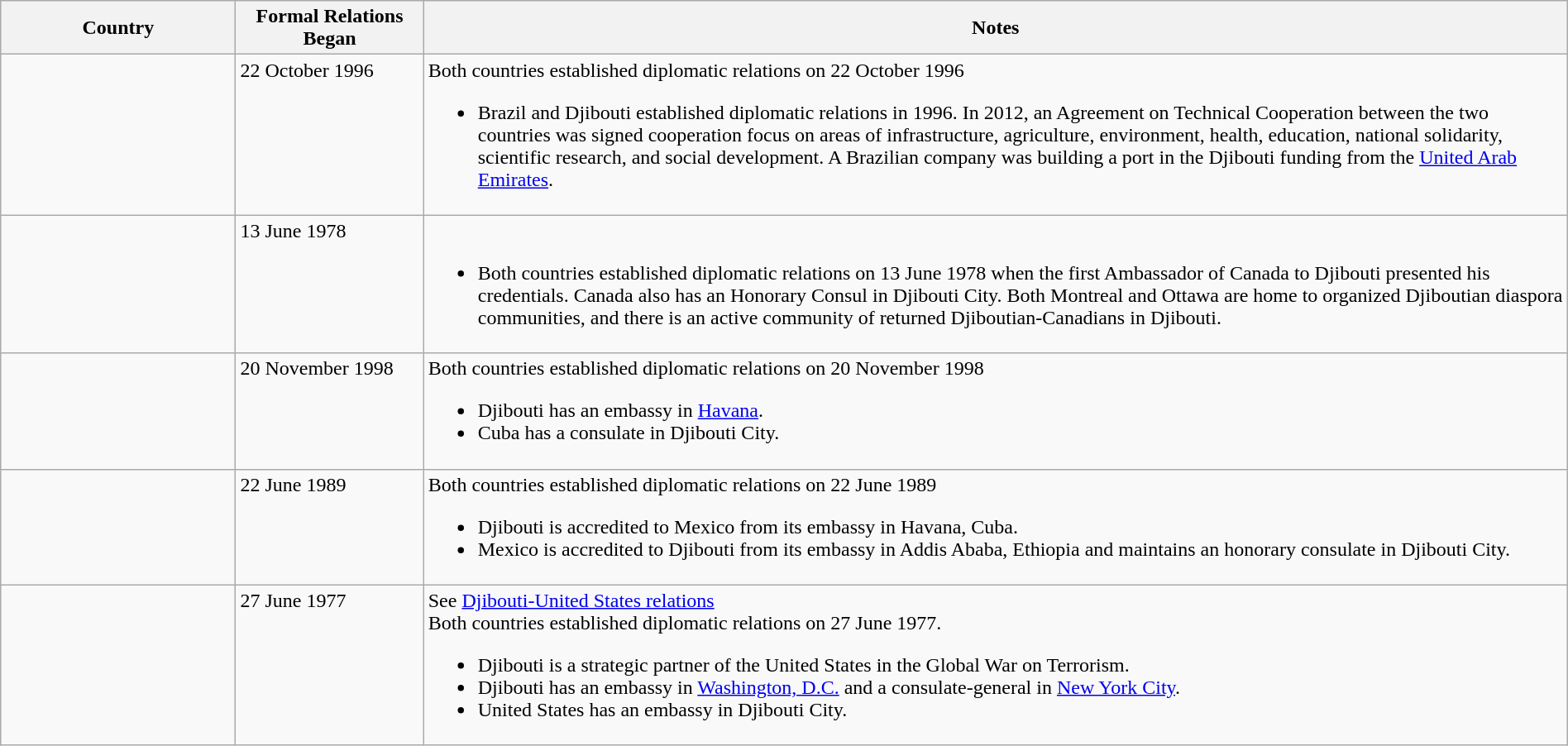<table class="wikitable sortable" style="width:100%; margin:auto;">
<tr>
<th style="width:15%;">Country</th>
<th style="width:12%;">Formal Relations Began</th>
<th>Notes</th>
</tr>
<tr valign="top">
<td></td>
<td>22 October 1996</td>
<td>Both countries established diplomatic relations on 22 October 1996<br><ul><li>Brazil and Djibouti established diplomatic relations in 1996. In 2012, an Agreement on Technical Cooperation between the two countries was signed cooperation focus on areas of infrastructure, agriculture, environment, health, education, national solidarity, scientific research, and social development. A Brazilian company was building a port in the Djibouti funding from the <a href='#'>United Arab Emirates</a>.</li></ul></td>
</tr>
<tr valign="top">
<td></td>
<td>13 June 1978</td>
<td><br><ul><li>Both countries established diplomatic relations on 13 June 1978 when the first Ambassador of Canada to Djibouti presented his credentials. Canada also has an Honorary Consul in Djibouti City. Both Montreal and Ottawa are home to organized Djiboutian diaspora communities, and there is an active community of returned Djiboutian-Canadians in Djibouti.</li></ul></td>
</tr>
<tr valign="top">
<td></td>
<td>20 November 1998</td>
<td>Both countries established diplomatic relations on 20 November 1998<br><ul><li>Djibouti has an embassy in <a href='#'>Havana</a>.</li><li>Cuba has a consulate in Djibouti City.</li></ul></td>
</tr>
<tr valign="top">
<td></td>
<td>22 June 1989</td>
<td>Both countries established diplomatic relations on 22 June 1989<br><ul><li>Djibouti is accredited to Mexico from its embassy in Havana, Cuba.</li><li>Mexico is accredited to Djibouti from its embassy in Addis Ababa, Ethiopia and maintains an honorary consulate in Djibouti City.</li></ul></td>
</tr>
<tr valign="top">
<td></td>
<td>27 June 1977</td>
<td>See <a href='#'>Djibouti-United States relations</a><br>Both countries established diplomatic relations on 27 June 1977.<ul><li>Djibouti is a strategic partner of the United States in the Global War on Terrorism.</li><li>Djibouti has an embassy in <a href='#'>Washington, D.C.</a> and a consulate-general in <a href='#'>New York City</a>.</li><li>United States has an embassy in Djibouti City.</li></ul></td>
</tr>
</table>
